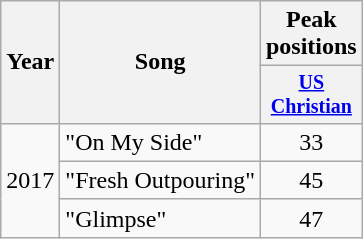<table class="wikitable" style="text-align:center;">
<tr>
<th rowspan="2">Year</th>
<th rowspan="2">Song</th>
<th colspan="1">Peak<br>positions</th>
</tr>
<tr style="font-size:smaller;">
<th width="45"><a href='#'>US Christian</a><br></th>
</tr>
<tr>
<td rowspan="3">2017</td>
<td align="left">"On My Side"</td>
<td>33</td>
</tr>
<tr>
<td align="left">"Fresh Outpouring"</td>
<td>45</td>
</tr>
<tr>
<td align="left">"Glimpse"</td>
<td>47</td>
</tr>
</table>
